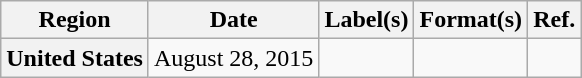<table class="wikitable plainrowheaders">
<tr>
<th scope="col">Region</th>
<th scope="col">Date</th>
<th scope="col">Label(s)</th>
<th scope="col">Format(s)</th>
<th scope="col">Ref.</th>
</tr>
<tr>
<th scope="row">United States</th>
<td>August 28, 2015</td>
<td></td>
<td></td>
<td></td>
</tr>
</table>
